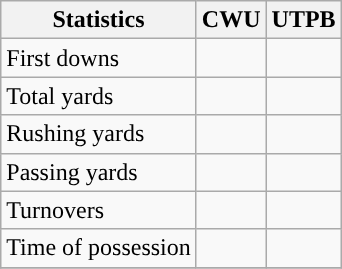<table class="wikitable" style="float: left;">
<tr>
<th>Statistics</th>
<th>CWU</th>
<th>UTPB</th>
</tr>
<tr>
<td>First downs</td>
<td></td>
<td></td>
</tr>
<tr>
<td>Total yards</td>
<td></td>
<td></td>
</tr>
<tr>
<td>Rushing yards</td>
<td></td>
<td></td>
</tr>
<tr>
<td>Passing yards</td>
<td></td>
<td></td>
</tr>
<tr>
<td>Turnovers</td>
<td></td>
<td></td>
</tr>
<tr>
<td>Time of possession</td>
<td></td>
<td></td>
</tr>
<tr>
</tr>
</table>
